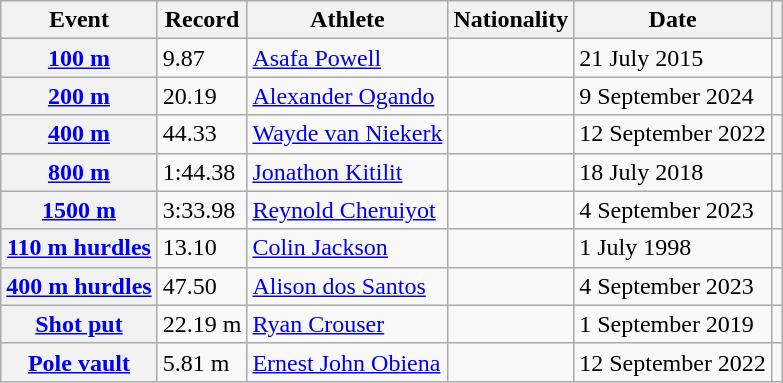<table class="wikitable plainrowheaders sticky-header">
<tr>
<th scope="col">Event</th>
<th scope="col">Record</th>
<th scope="col">Athlete</th>
<th scope="col">Nationality</th>
<th scope="col">Date</th>
<th scope="col"></th>
</tr>
<tr>
<th scope="row"><a href='#'>100 m</a></th>
<td>9.87 </td>
<td><a href='#'>Asafa Powell</a></td>
<td></td>
<td>21 July 2015</td>
<td></td>
</tr>
<tr>
<th scope="row"><a href='#'>200 m</a></th>
<td>20.19 </td>
<td><a href='#'>Alexander Ogando</a></td>
<td></td>
<td>9 September 2024</td>
<td></td>
</tr>
<tr>
<th scope="row"><a href='#'>400 m</a></th>
<td>44.33</td>
<td><a href='#'>Wayde van Niekerk</a></td>
<td></td>
<td>12 September 2022</td>
<td></td>
</tr>
<tr>
<th scope="row"><a href='#'>800 m</a></th>
<td>1:44.38</td>
<td><a href='#'>Jonathon Kitilit</a></td>
<td></td>
<td>18 July 2018</td>
<td></td>
</tr>
<tr>
<th scope="row"><a href='#'>1500 m</a></th>
<td>3:33.98</td>
<td><a href='#'>Reynold Cheruiyot</a></td>
<td></td>
<td>4 September 2023</td>
<td></td>
</tr>
<tr>
<th scope="row"><a href='#'>110 m hurdles</a></th>
<td>13.10 </td>
<td><a href='#'>Colin Jackson</a></td>
<td></td>
<td>1 July 1998</td>
<td></td>
</tr>
<tr>
<th scope="row"><a href='#'>400 m hurdles</a></th>
<td>47.50</td>
<td><a href='#'>Alison dos Santos</a></td>
<td></td>
<td>4 September 2023</td>
<td></td>
</tr>
<tr>
<th scope="row"><a href='#'>Shot put</a></th>
<td>22.19 m</td>
<td><a href='#'>Ryan Crouser</a></td>
<td></td>
<td>1 September 2019</td>
<td></td>
</tr>
<tr>
<th scope="row"><a href='#'>Pole vault</a></th>
<td>5.81 m</td>
<td><a href='#'>Ernest John Obiena</a></td>
<td></td>
<td>12 September 2022</td>
<td></td>
</tr>
</table>
